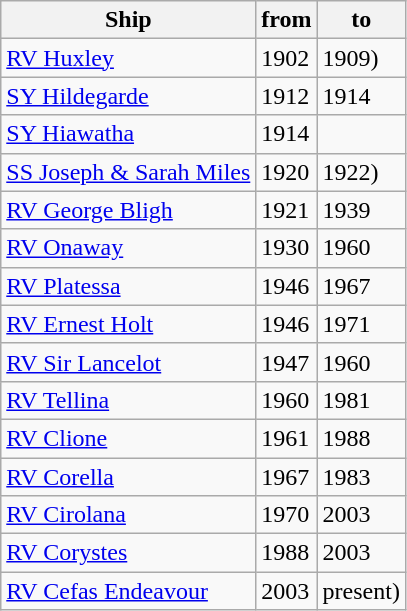<table class="wikitable sortable">
<tr>
<th>Ship</th>
<th>from</th>
<th>to</th>
</tr>
<tr>
<td><a href='#'>RV Huxley</a></td>
<td>1902</td>
<td>1909)</td>
</tr>
<tr>
<td><a href='#'>SY Hildegarde</a></td>
<td>1912</td>
<td>1914</td>
</tr>
<tr>
<td><a href='#'>SY Hiawatha</a></td>
<td>1914</td>
<td></td>
</tr>
<tr>
<td><a href='#'>SS Joseph & Sarah Miles</a></td>
<td>1920</td>
<td>1922)</td>
</tr>
<tr>
<td><a href='#'>RV George Bligh</a></td>
<td>1921</td>
<td>1939</td>
</tr>
<tr>
<td><a href='#'>RV Onaway</a></td>
<td>1930</td>
<td>1960</td>
</tr>
<tr>
<td><a href='#'>RV Platessa</a></td>
<td>1946</td>
<td>1967</td>
</tr>
<tr>
<td><a href='#'>RV Ernest Holt</a></td>
<td>1946</td>
<td>1971</td>
</tr>
<tr>
<td><a href='#'>RV Sir Lancelot</a></td>
<td>1947</td>
<td>1960</td>
</tr>
<tr>
<td><a href='#'>RV Tellina</a></td>
<td>1960</td>
<td>1981</td>
</tr>
<tr>
<td><a href='#'>RV Clione</a></td>
<td>1961</td>
<td>1988</td>
</tr>
<tr>
<td><a href='#'>RV Corella</a></td>
<td>1967</td>
<td>1983</td>
</tr>
<tr>
<td><a href='#'>RV Cirolana</a></td>
<td>1970</td>
<td>2003</td>
</tr>
<tr>
<td><a href='#'>RV Corystes</a></td>
<td>1988</td>
<td>2003</td>
</tr>
<tr>
<td><a href='#'>RV Cefas Endeavour</a></td>
<td>2003</td>
<td>present)</td>
</tr>
</table>
